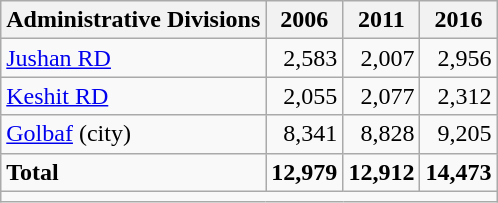<table class="wikitable">
<tr>
<th>Administrative Divisions</th>
<th>2006</th>
<th>2011</th>
<th>2016</th>
</tr>
<tr>
<td><a href='#'>Jushan RD</a></td>
<td style="text-align: right;">2,583</td>
<td style="text-align: right;">2,007</td>
<td style="text-align: right;">2,956</td>
</tr>
<tr>
<td><a href='#'>Keshit RD</a></td>
<td style="text-align: right;">2,055</td>
<td style="text-align: right;">2,077</td>
<td style="text-align: right;">2,312</td>
</tr>
<tr>
<td><a href='#'>Golbaf</a> (city)</td>
<td style="text-align: right;">8,341</td>
<td style="text-align: right;">8,828</td>
<td style="text-align: right;">9,205</td>
</tr>
<tr>
<td><strong>Total</strong></td>
<td style="text-align: right;"><strong>12,979</strong></td>
<td style="text-align: right;"><strong>12,912</strong></td>
<td style="text-align: right;"><strong>14,473</strong></td>
</tr>
<tr>
<td colspan=4></td>
</tr>
</table>
